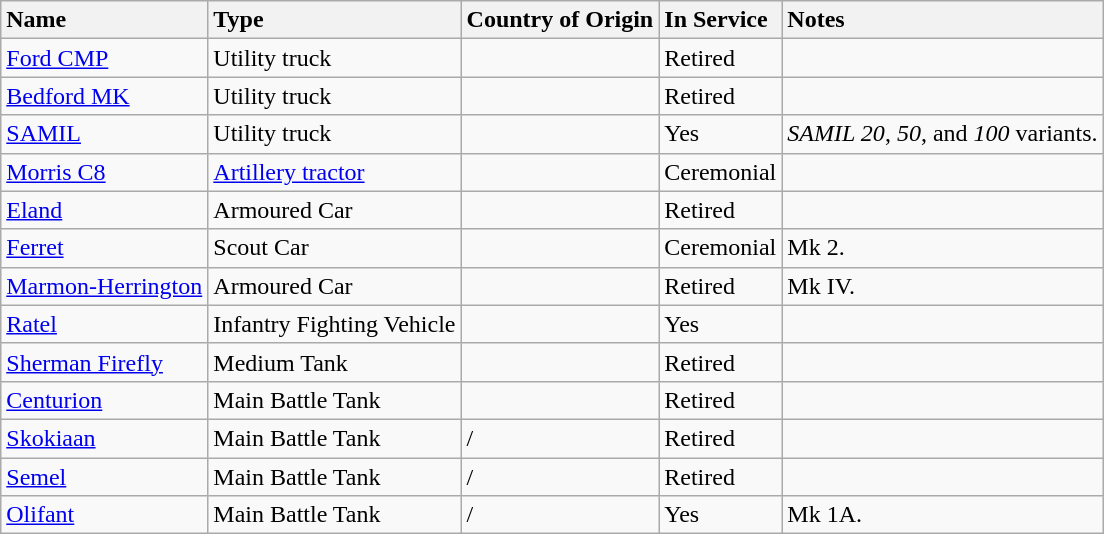<table class="wikitable">
<tr>
<th style="text-align: left;">Name</th>
<th style="text-align: left;">Type</th>
<th style="text-align: left;">Country of Origin</th>
<th style="text-align: left;">In Service</th>
<th style="text-align: left;">Notes</th>
</tr>
<tr>
<td><a href='#'>Ford CMP</a></td>
<td>Utility truck</td>
<td></td>
<td>Retired</td>
<td></td>
</tr>
<tr>
<td><a href='#'>Bedford MK</a></td>
<td>Utility truck</td>
<td></td>
<td>Retired</td>
<td></td>
</tr>
<tr>
<td><a href='#'>SAMIL</a></td>
<td>Utility truck</td>
<td></td>
<td>Yes</td>
<td><em>SAMIL 20</em>, <em>50</em>, and <em>100</em> variants.</td>
</tr>
<tr>
<td><a href='#'>Morris C8</a></td>
<td><a href='#'>Artillery tractor</a></td>
<td></td>
<td>Ceremonial</td>
<td></td>
</tr>
<tr>
<td><a href='#'>Eland</a></td>
<td>Armoured Car</td>
<td></td>
<td>Retired</td>
<td></td>
</tr>
<tr>
<td><a href='#'>Ferret</a></td>
<td>Scout Car</td>
<td></td>
<td>Ceremonial</td>
<td>Mk 2.</td>
</tr>
<tr>
<td><a href='#'>Marmon-Herrington</a></td>
<td>Armoured Car</td>
<td></td>
<td>Retired</td>
<td>Mk IV.</td>
</tr>
<tr>
<td><a href='#'>Ratel</a></td>
<td>Infantry Fighting Vehicle</td>
<td></td>
<td>Yes</td>
<td></td>
</tr>
<tr>
<td><a href='#'>Sherman Firefly</a></td>
<td>Medium Tank</td>
<td></td>
<td>Retired</td>
<td></td>
</tr>
<tr>
<td><a href='#'>Centurion</a></td>
<td>Main Battle Tank</td>
<td></td>
<td>Retired</td>
<td></td>
</tr>
<tr>
<td><a href='#'>Skokiaan</a></td>
<td>Main Battle Tank</td>
<td>/</td>
<td>Retired</td>
<td></td>
</tr>
<tr>
<td><a href='#'>Semel</a></td>
<td>Main Battle Tank</td>
<td>/</td>
<td>Retired</td>
<td></td>
</tr>
<tr>
<td><a href='#'>Olifant</a></td>
<td>Main Battle Tank</td>
<td>/</td>
<td>Yes</td>
<td>Mk 1A.</td>
</tr>
</table>
